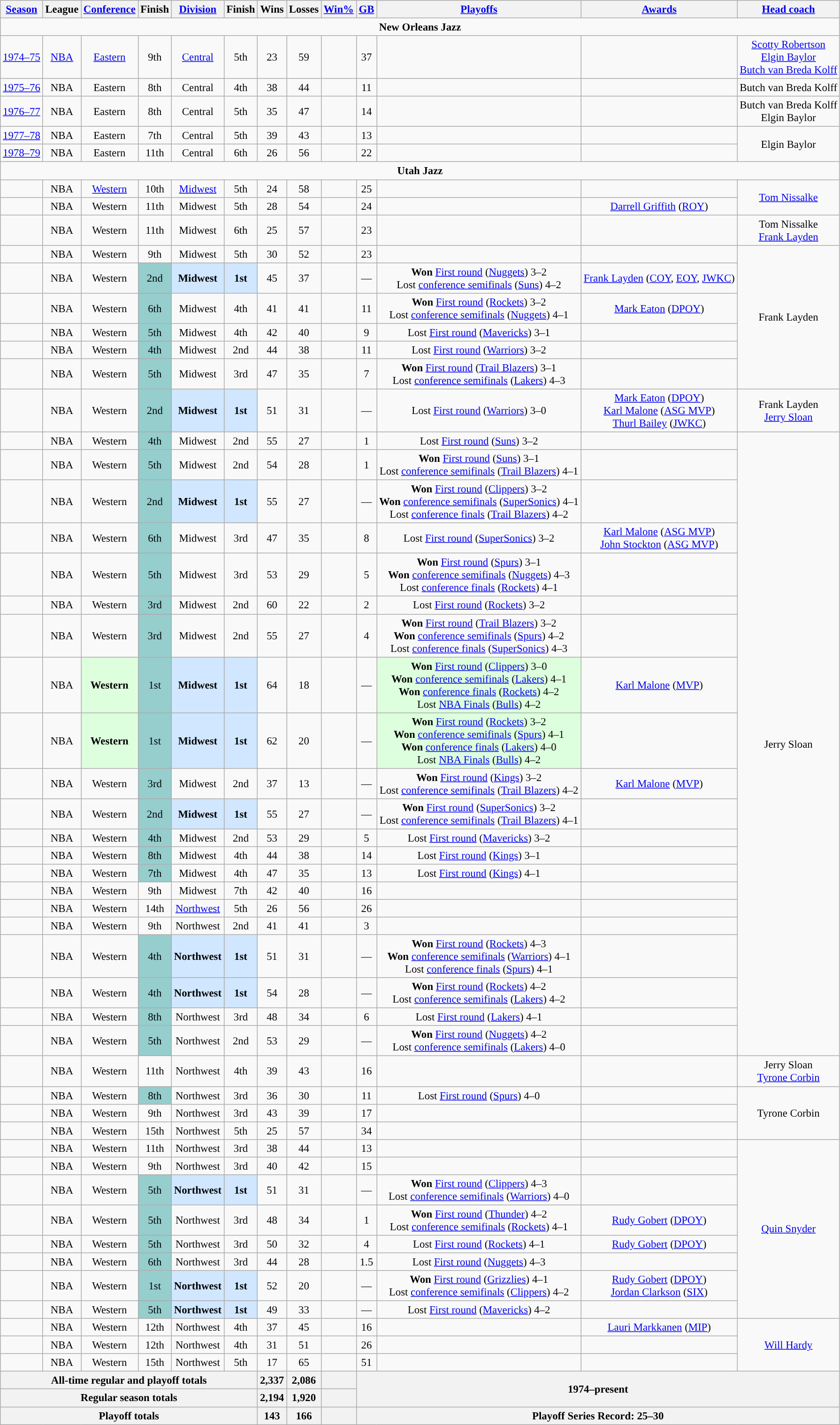<table class="wikitable" style="font-size:95%">
<tr>
<th scope="col"><a href='#'>Season</a></th>
<th scope="col">League</th>
<th scope="col" class="unsortable"><a href='#'>Conference</a></th>
<th scope="col">Finish</th>
<th scope="col" class="unsortable"><a href='#'>Division</a></th>
<th scope="col">Finish</th>
<th scope="col">Wins</th>
<th scope="col">Losses</th>
<th scope="col"><a href='#'>Win%</a></th>
<th scope="col"><a href='#'>GB</a></th>
<th scope="col" class="unsortable"><a href='#'>Playoffs</a></th>
<th scope="col" class="unsortable"><a href='#'>Awards</a></th>
<th scope="col"><a href='#'>Head coach</a></th>
</tr>
<tr>
<td colspan="13" align=center><strong>New Orleans Jazz</strong></td>
</tr>
<tr align=center>
<td><a href='#'>1974–75</a></td>
<td><a href='#'>NBA</a></td>
<td><a href='#'>Eastern</a></td>
<td>9th</td>
<td><a href='#'>Central</a></td>
<td>5th</td>
<td>23</td>
<td>59</td>
<td></td>
<td>37</td>
<td></td>
<td></td>
<td><a href='#'>Scotty Robertson</a><br><a href='#'>Elgin Baylor</a><br><a href='#'>Butch van Breda Kolff</a></td>
</tr>
<tr align=center>
<td><a href='#'>1975–76</a></td>
<td>NBA</td>
<td>Eastern</td>
<td>8th</td>
<td>Central</td>
<td>4th</td>
<td>38</td>
<td>44</td>
<td></td>
<td>11</td>
<td></td>
<td></td>
<td>Butch van Breda Kolff</td>
</tr>
<tr align=center>
<td><a href='#'>1976–77</a></td>
<td>NBA</td>
<td>Eastern</td>
<td>8th</td>
<td>Central</td>
<td>5th</td>
<td>35</td>
<td>47</td>
<td></td>
<td>14</td>
<td></td>
<td></td>
<td>Butch van Breda Kolff<br>Elgin Baylor</td>
</tr>
<tr align=center>
<td><a href='#'>1977–78</a></td>
<td>NBA</td>
<td>Eastern</td>
<td>7th</td>
<td>Central</td>
<td>5th</td>
<td>39</td>
<td>43</td>
<td></td>
<td>13</td>
<td></td>
<td></td>
<td rowspan=2>Elgin Baylor</td>
</tr>
<tr align=center>
<td><a href='#'>1978–79</a></td>
<td>NBA</td>
<td>Eastern</td>
<td>11th</td>
<td>Central</td>
<td>6th</td>
<td>26</td>
<td>56</td>
<td></td>
<td>22</td>
<td></td>
<td></td>
</tr>
<tr>
<td colspan="13" align=center><strong>Utah Jazz</strong></td>
</tr>
<tr align=center>
<td></td>
<td>NBA</td>
<td><a href='#'>Western</a></td>
<td>10th</td>
<td><a href='#'>Midwest</a></td>
<td>5th</td>
<td>24</td>
<td>58</td>
<td></td>
<td>25</td>
<td></td>
<td></td>
<td rowspan=2><a href='#'>Tom Nissalke</a></td>
</tr>
<tr align=center>
<td></td>
<td>NBA</td>
<td>Western</td>
<td>11th</td>
<td>Midwest</td>
<td>5th</td>
<td>28</td>
<td>54</td>
<td></td>
<td>24</td>
<td></td>
<td><a href='#'>Darrell Griffith</a> (<a href='#'>ROY</a>)</td>
</tr>
<tr align=center>
<td></td>
<td>NBA</td>
<td>Western</td>
<td>11th</td>
<td>Midwest</td>
<td>6th</td>
<td>25</td>
<td>57</td>
<td></td>
<td>23</td>
<td></td>
<td></td>
<td>Tom Nissalke<br><a href='#'>Frank Layden</a></td>
</tr>
<tr align=center>
<td></td>
<td>NBA</td>
<td>Western</td>
<td>9th</td>
<td>Midwest</td>
<td>5th</td>
<td>30</td>
<td>52</td>
<td></td>
<td>23</td>
<td></td>
<td></td>
<td rowspan=6>Frank Layden</td>
</tr>
<tr align=center>
<td></td>
<td>NBA</td>
<td>Western</td>
<td bgcolor="#96cdcd">2nd</td>
<td bgcolor="#d0e7ff"><strong>Midwest</strong></td>
<td bgcolor="#d0e7ff"><strong>1st</strong></td>
<td>45</td>
<td>37</td>
<td></td>
<td>—</td>
<td><strong>Won</strong> <a href='#'>First round</a> (<a href='#'>Nuggets</a>) 3–2<br> Lost <a href='#'>conference semifinals</a> (<a href='#'>Suns</a>) 4–2</td>
<td><a href='#'>Frank Layden</a> (<a href='#'>COY</a>, <a href='#'>EOY</a>, <a href='#'>JWKC</a>)</td>
</tr>
<tr align=center>
<td></td>
<td>NBA</td>
<td>Western</td>
<td bgcolor="#96cdcd">6th</td>
<td>Midwest</td>
<td>4th</td>
<td>41</td>
<td>41</td>
<td></td>
<td>11</td>
<td><strong>Won</strong> <a href='#'>First round</a> (<a href='#'>Rockets</a>) 3–2 <br> Lost <a href='#'>conference semifinals</a> (<a href='#'>Nuggets</a>) 4–1</td>
<td><a href='#'>Mark Eaton</a> (<a href='#'>DPOY</a>)</td>
</tr>
<tr align=center>
<td></td>
<td>NBA</td>
<td>Western</td>
<td bgcolor="#96cdcd">5th</td>
<td>Midwest</td>
<td>4th</td>
<td>42</td>
<td>40</td>
<td></td>
<td>9</td>
<td>Lost <a href='#'>First round</a> (<a href='#'>Mavericks</a>) 3–1</td>
<td></td>
</tr>
<tr align=center>
<td></td>
<td>NBA</td>
<td>Western</td>
<td bgcolor="#96cdcd">4th</td>
<td>Midwest</td>
<td>2nd</td>
<td>44</td>
<td>38</td>
<td></td>
<td>11</td>
<td>Lost <a href='#'>First round</a> (<a href='#'>Warriors</a>) 3–2</td>
<td></td>
</tr>
<tr align=center>
<td></td>
<td>NBA</td>
<td>Western</td>
<td bgcolor="#96cdcd">5th</td>
<td>Midwest</td>
<td>3rd</td>
<td>47</td>
<td>35</td>
<td></td>
<td>7</td>
<td><strong>Won</strong> <a href='#'>First round</a> (<a href='#'>Trail Blazers</a>) 3–1 <br> Lost <a href='#'>conference semifinals</a> (<a href='#'>Lakers</a>) 4–3</td>
<td></td>
</tr>
<tr align=center>
<td></td>
<td>NBA</td>
<td>Western</td>
<td bgcolor="#96cdcd">2nd</td>
<td bgcolor="#d0e7ff"><strong>Midwest</strong></td>
<td bgcolor="#d0e7ff"><strong>1st</strong></td>
<td>51</td>
<td>31</td>
<td></td>
<td>—</td>
<td>Lost <a href='#'>First round</a> (<a href='#'>Warriors</a>) 3–0</td>
<td><a href='#'>Mark Eaton</a> (<a href='#'>DPOY</a>)<br><a href='#'>Karl Malone</a> (<a href='#'>ASG MVP</a>)<br><a href='#'>Thurl Bailey</a> (<a href='#'>JWKC</a>)</td>
<td>Frank Layden<br><a href='#'>Jerry Sloan</a></td>
</tr>
<tr align=center>
<td></td>
<td>NBA</td>
<td>Western</td>
<td bgcolor="#96cdcd">4th</td>
<td>Midwest</td>
<td>2nd</td>
<td>55</td>
<td>27</td>
<td></td>
<td>1</td>
<td>Lost <a href='#'>First round</a> (<a href='#'>Suns</a>) 3–2</td>
<td></td>
<td rowspan=21>Jerry Sloan</td>
</tr>
<tr align=center>
<td></td>
<td>NBA</td>
<td>Western</td>
<td bgcolor="#96cdcd">5th</td>
<td>Midwest</td>
<td>2nd</td>
<td>54</td>
<td>28</td>
<td></td>
<td>1</td>
<td><strong>Won</strong> <a href='#'>First round</a> (<a href='#'>Suns</a>) 3–1 <br> Lost <a href='#'>conference semifinals</a> (<a href='#'>Trail Blazers</a>) 4–1</td>
<td></td>
</tr>
<tr align=center>
<td></td>
<td>NBA</td>
<td>Western</td>
<td bgcolor="#96cdcd">2nd</td>
<td bgcolor="#d0e7ff"><strong>Midwest</strong></td>
<td bgcolor="#d0e7ff"><strong>1st</strong></td>
<td>55</td>
<td>27</td>
<td></td>
<td>—</td>
<td><strong>Won</strong> <a href='#'>First round</a> (<a href='#'>Clippers</a>) 3–2 <br> <strong>Won</strong> <a href='#'>conference semifinals</a> (<a href='#'>SuperSonics</a>) 4–1 <br> Lost <a href='#'>conference finals</a> (<a href='#'>Trail Blazers</a>) 4–2</td>
<td></td>
</tr>
<tr align=center>
<td></td>
<td>NBA</td>
<td>Western</td>
<td bgcolor="#96cdcd">6th</td>
<td>Midwest</td>
<td>3rd</td>
<td>47</td>
<td>35</td>
<td></td>
<td>8</td>
<td>Lost <a href='#'>First round</a> (<a href='#'>SuperSonics</a>) 3–2</td>
<td><a href='#'>Karl Malone</a> (<a href='#'>ASG MVP</a>) <br><a href='#'>John Stockton</a> (<a href='#'>ASG MVP</a>)</td>
</tr>
<tr align=center>
<td></td>
<td>NBA</td>
<td>Western</td>
<td bgcolor="#96cdcd">5th</td>
<td>Midwest</td>
<td>3rd</td>
<td>53</td>
<td>29</td>
<td></td>
<td>5</td>
<td><strong>Won</strong> <a href='#'>First round</a> (<a href='#'>Spurs</a>) 3–1 <br> <strong>Won</strong> <a href='#'>conference semifinals</a> (<a href='#'>Nuggets</a>) 4–3 <br> Lost <a href='#'>conference finals</a> (<a href='#'>Rockets</a>) 4–1</td>
<td></td>
</tr>
<tr align=center>
<td></td>
<td>NBA</td>
<td>Western</td>
<td bgcolor="#96cdcd">3rd</td>
<td>Midwest</td>
<td>2nd</td>
<td>60</td>
<td>22</td>
<td></td>
<td>2</td>
<td>Lost <a href='#'>First round</a> (<a href='#'>Rockets</a>) 3–2</td>
<td></td>
</tr>
<tr align=center>
<td></td>
<td>NBA</td>
<td>Western</td>
<td bgcolor="#96cdcd">3rd</td>
<td>Midwest</td>
<td>2nd</td>
<td>55</td>
<td>27</td>
<td></td>
<td>4</td>
<td><strong>Won</strong> <a href='#'>First round</a> (<a href='#'>Trail Blazers</a>) 3–2 <br> <strong>Won</strong> <a href='#'>conference semifinals</a> (<a href='#'>Spurs</a>) 4–2 <br> Lost <a href='#'>conference finals</a> (<a href='#'>SuperSonics</a>) 4–3</td>
<td></td>
</tr>
<tr align=center>
<td></td>
<td>NBA</td>
<td bgcolor="#ddffdd"><strong>Western</strong></td>
<td bgcolor="#96cdcd">1st</td>
<td bgcolor="#d0e7ff"><strong>Midwest</strong></td>
<td bgcolor="#d0e7ff"><strong>1st</strong></td>
<td>64</td>
<td>18</td>
<td></td>
<td>—</td>
<td bgcolor="#ddffdd"><strong>Won</strong> <a href='#'>First round</a> (<a href='#'>Clippers</a>) 3–0 <br> <strong>Won</strong> <a href='#'>conference semifinals</a> (<a href='#'>Lakers</a>) 4–1 <br> <strong>Won</strong> <a href='#'>conference finals</a> (<a href='#'>Rockets</a>) 4–2 <br> Lost <a href='#'>NBA Finals</a> (<a href='#'>Bulls</a>) 4–2</td>
<td><a href='#'>Karl Malone</a> (<a href='#'>MVP</a>)</td>
</tr>
<tr align=center>
<td></td>
<td>NBA</td>
<td bgcolor="#ddffdd"><strong>Western</strong></td>
<td bgcolor="#96cdcd">1st</td>
<td bgcolor="#d0e7ff"><strong>Midwest</strong></td>
<td bgcolor="#d0e7ff"><strong>1st</strong></td>
<td>62</td>
<td>20</td>
<td></td>
<td>—</td>
<td bgcolor="#ddffdd"><strong>Won</strong> <a href='#'>First round</a> (<a href='#'>Rockets</a>) 3–2 <br> <strong>Won</strong> <a href='#'>conference semifinals</a> (<a href='#'>Spurs</a>) 4–1 <br> <strong>Won</strong> <a href='#'>conference finals</a> (<a href='#'>Lakers</a>) 4–0 <br> Lost <a href='#'>NBA Finals</a> (<a href='#'>Bulls</a>) 4–2</td>
<td></td>
</tr>
<tr align=center>
<td></td>
<td>NBA</td>
<td>Western</td>
<td bgcolor="#96cdcd">3rd</td>
<td>Midwest</td>
<td>2nd</td>
<td>37</td>
<td>13</td>
<td></td>
<td>—</td>
<td><strong>Won</strong> <a href='#'>First round</a> (<a href='#'>Kings</a>) 3–2 <br> Lost <a href='#'>conference semifinals</a> (<a href='#'>Trail Blazers</a>) 4–2</td>
<td><a href='#'>Karl Malone</a> (<a href='#'>MVP</a>)</td>
</tr>
<tr align=center>
<td></td>
<td>NBA</td>
<td>Western</td>
<td bgcolor="#96cdcd">2nd</td>
<td bgcolor="#d0e7ff"><strong>Midwest</strong></td>
<td bgcolor="#d0e7ff"><strong>1st</strong></td>
<td>55</td>
<td>27</td>
<td></td>
<td>—</td>
<td><strong>Won</strong> <a href='#'>First round</a> (<a href='#'>SuperSonics</a>) 3–2 <br> Lost <a href='#'>conference semifinals</a> (<a href='#'>Trail Blazers</a>) 4–1</td>
<td></td>
</tr>
<tr align=center>
<td></td>
<td>NBA</td>
<td>Western</td>
<td bgcolor="#96cdcd">4th</td>
<td>Midwest</td>
<td>2nd</td>
<td>53</td>
<td>29</td>
<td></td>
<td>5</td>
<td>Lost <a href='#'>First round</a> (<a href='#'>Mavericks</a>) 3–2</td>
<td></td>
</tr>
<tr align=center>
<td></td>
<td>NBA</td>
<td>Western</td>
<td bgcolor="#96cdcd">8th</td>
<td>Midwest</td>
<td>4th</td>
<td>44</td>
<td>38</td>
<td></td>
<td>14</td>
<td>Lost <a href='#'>First round</a> (<a href='#'>Kings</a>) 3–1</td>
<td></td>
</tr>
<tr align=center>
<td></td>
<td>NBA</td>
<td>Western</td>
<td bgcolor="#96cdcd">7th</td>
<td>Midwest</td>
<td>4th</td>
<td>47</td>
<td>35</td>
<td></td>
<td>13</td>
<td>Lost <a href='#'>First round</a> (<a href='#'>Kings</a>) 4–1</td>
<td></td>
</tr>
<tr align=center>
<td></td>
<td>NBA</td>
<td>Western</td>
<td>9th</td>
<td>Midwest</td>
<td>7th</td>
<td>42</td>
<td>40</td>
<td></td>
<td>16</td>
<td></td>
<td></td>
</tr>
<tr align=center>
<td></td>
<td>NBA</td>
<td>Western</td>
<td>14th</td>
<td><a href='#'>Northwest</a></td>
<td>5th</td>
<td>26</td>
<td>56</td>
<td></td>
<td>26</td>
<td></td>
<td></td>
</tr>
<tr align=center>
<td></td>
<td>NBA</td>
<td>Western</td>
<td>9th</td>
<td>Northwest</td>
<td>2nd</td>
<td>41</td>
<td>41</td>
<td></td>
<td>3</td>
<td></td>
<td></td>
</tr>
<tr align=center>
<td></td>
<td>NBA</td>
<td>Western</td>
<td bgcolor="#96cdcd">4th</td>
<td bgcolor="#d0e7ff"><strong>Northwest</strong></td>
<td bgcolor="#d0e7ff"><strong>1st</strong></td>
<td>51</td>
<td>31</td>
<td></td>
<td>—</td>
<td><strong>Won</strong> <a href='#'>First round</a> (<a href='#'>Rockets</a>) 4–3 <br> <strong>Won</strong> <a href='#'>conference semifinals</a> (<a href='#'>Warriors</a>) 4–1 <br> Lost <a href='#'>conference finals</a> (<a href='#'>Spurs</a>) 4–1</td>
<td></td>
</tr>
<tr align=center>
<td></td>
<td>NBA</td>
<td>Western</td>
<td bgcolor="#96cdcd">4th</td>
<td bgcolor="#d0e7ff"><strong>Northwest</strong></td>
<td bgcolor="#d0e7ff"><strong>1st</strong></td>
<td>54</td>
<td>28</td>
<td></td>
<td>—</td>
<td><strong>Won</strong> <a href='#'>First round</a> (<a href='#'>Rockets</a>) 4–2 <br> Lost <a href='#'>conference semifinals</a> (<a href='#'>Lakers</a>) 4–2</td>
<td></td>
</tr>
<tr align=center>
<td></td>
<td>NBA</td>
<td>Western</td>
<td bgcolor="#96cdcd">8th</td>
<td>Northwest</td>
<td>3rd</td>
<td>48</td>
<td>34</td>
<td></td>
<td>6</td>
<td>Lost <a href='#'>First round</a> (<a href='#'>Lakers</a>) 4–1</td>
<td></td>
</tr>
<tr align=center>
<td></td>
<td>NBA</td>
<td>Western</td>
<td bgcolor="#96cdcd">5th</td>
<td>Northwest</td>
<td>2nd</td>
<td>53</td>
<td>29</td>
<td></td>
<td>—</td>
<td><strong>Won</strong> <a href='#'>First round</a> (<a href='#'>Nuggets</a>) 4–2<br> Lost <a href='#'>conference semifinals</a> (<a href='#'>Lakers</a>) 4–0</td>
<td></td>
</tr>
<tr align=center>
<td></td>
<td>NBA</td>
<td>Western</td>
<td>11th</td>
<td>Northwest</td>
<td>4th</td>
<td>39</td>
<td>43</td>
<td></td>
<td>16</td>
<td></td>
<td></td>
<td>Jerry Sloan<br><a href='#'>Tyrone Corbin</a></td>
</tr>
<tr align=center>
<td></td>
<td>NBA</td>
<td>Western</td>
<td bgcolor="#96cdcd">8th</td>
<td>Northwest</td>
<td>3rd</td>
<td>36</td>
<td>30</td>
<td></td>
<td>11</td>
<td>Lost <a href='#'>First round</a> (<a href='#'>Spurs</a>) 4–0</td>
<td></td>
<td rowspan=3>Tyrone Corbin</td>
</tr>
<tr align=center>
<td></td>
<td>NBA</td>
<td>Western</td>
<td>9th</td>
<td>Northwest</td>
<td>3rd</td>
<td>43</td>
<td>39</td>
<td></td>
<td>17</td>
<td></td>
<td></td>
</tr>
<tr align=center>
<td></td>
<td>NBA</td>
<td>Western</td>
<td>15th</td>
<td>Northwest</td>
<td>5th</td>
<td>25</td>
<td>57</td>
<td></td>
<td>34</td>
<td></td>
<td></td>
</tr>
<tr align=center>
<td></td>
<td>NBA</td>
<td>Western</td>
<td>11th</td>
<td>Northwest</td>
<td>3rd</td>
<td>38</td>
<td>44</td>
<td></td>
<td>13</td>
<td></td>
<td></td>
<td rowspan=8><a href='#'>Quin Snyder</a></td>
</tr>
<tr align=center>
<td></td>
<td>NBA</td>
<td>Western</td>
<td>9th</td>
<td>Northwest</td>
<td>3rd</td>
<td>40</td>
<td>42</td>
<td></td>
<td>15</td>
<td></td>
<td></td>
</tr>
<tr align=center>
<td></td>
<td>NBA</td>
<td>Western</td>
<td bgcolor="#96cdcd">5th</td>
<td bgcolor="#d0e7ff"><strong>Northwest</strong></td>
<td bgcolor="#d0e7ff"><strong>1st</strong></td>
<td>51</td>
<td>31</td>
<td></td>
<td>—</td>
<td><strong>Won</strong> <a href='#'>First round</a> (<a href='#'>Clippers</a>) 4–3<br> Lost <a href='#'>conference semifinals</a> (<a href='#'>Warriors</a>) 4–0</td>
<td></td>
</tr>
<tr align=center>
<td></td>
<td>NBA</td>
<td>Western</td>
<td bgcolor="#96cdcd">5th</td>
<td>Northwest</td>
<td>3rd</td>
<td>48</td>
<td>34</td>
<td></td>
<td>1</td>
<td><strong>Won</strong> <a href='#'>First round</a> (<a href='#'>Thunder</a>) 4–2<br> Lost <a href='#'>conference semifinals</a> (<a href='#'>Rockets</a>) 4–1</td>
<td><a href='#'>Rudy Gobert</a> (<a href='#'>DPOY</a>)</td>
</tr>
<tr align=center>
<td></td>
<td>NBA</td>
<td>Western</td>
<td bgcolor="#96cdcd">5th</td>
<td>Northwest</td>
<td>3rd</td>
<td>50</td>
<td>32</td>
<td></td>
<td>4</td>
<td>Lost <a href='#'>First round</a> (<a href='#'>Rockets</a>) 4–1</td>
<td><a href='#'>Rudy Gobert</a> (<a href='#'>DPOY</a>)</td>
</tr>
<tr align=center>
<td></td>
<td>NBA</td>
<td>Western</td>
<td bgcolor="#96cdcd">6th</td>
<td>Northwest</td>
<td>3rd</td>
<td>44</td>
<td>28</td>
<td></td>
<td>1.5</td>
<td>Lost <a href='#'>First round</a> (<a href='#'>Nuggets</a>) 4–3</td>
<td></td>
</tr>
<tr align=center>
<td></td>
<td>NBA</td>
<td>Western</td>
<td bgcolor="#96cdcd">1st</td>
<td bgcolor="#d0e7ff"><strong>Northwest</strong></td>
<td bgcolor="#d0e7ff"><strong>1st</strong></td>
<td>52</td>
<td>20</td>
<td></td>
<td>—</td>
<td><strong>Won</strong> <a href='#'>First round</a> (<a href='#'>Grizzlies</a>) 4–1<br> Lost <a href='#'>conference semifinals</a> (<a href='#'>Clippers</a>) 4–2</td>
<td><a href='#'>Rudy Gobert</a> (<a href='#'>DPOY</a>)<br><a href='#'>Jordan Clarkson</a> (<a href='#'>SIX</a>)</td>
</tr>
<tr align=center>
<td></td>
<td>NBA</td>
<td>Western</td>
<td bgcolor="#96cdcd">5th</td>
<td bgcolor="#d0e7ff"><strong>Northwest</strong></td>
<td bgcolor="#d0e7ff"><strong>1st</strong></td>
<td>49</td>
<td>33</td>
<td></td>
<td>—</td>
<td>Lost <a href='#'>First round</a> (<a href='#'>Mavericks</a>) 4–2</td>
<td></td>
</tr>
<tr align=center>
<td></td>
<td>NBA</td>
<td>Western</td>
<td>12th</td>
<td>Northwest</td>
<td>4th</td>
<td>37</td>
<td>45</td>
<td></td>
<td>16</td>
<td></td>
<td><a href='#'>Lauri Markkanen</a> (<a href='#'>MIP</a>)</td>
<td rowspan=3><a href='#'>Will Hardy</a></td>
</tr>
<tr align=center>
<td></td>
<td>NBA</td>
<td>Western</td>
<td>12th</td>
<td>Northwest</td>
<td>4th</td>
<td>31</td>
<td>51</td>
<td></td>
<td>26</td>
<td></td>
<td></td>
</tr>
<tr align=center>
<td></td>
<td>NBA</td>
<td>Western</td>
<td>15th</td>
<td>Northwest</td>
<td>5th</td>
<td>17</td>
<td>65</td>
<td></td>
<td>51</td>
<td></td>
<td></td>
</tr>
<tr>
<th colspan="6">All-time regular and playoff totals</th>
<th>2,337</th>
<th>2,086</th>
<th></th>
<th colspan="4" rowspan="2">1974–present</th>
</tr>
<tr>
<th colspan="6">Regular season totals</th>
<th>2,194</th>
<th>1,920</th>
<th></th>
</tr>
<tr>
<th colspan="6">Playoff totals</th>
<th>143</th>
<th>166</th>
<th></th>
<th colspan="4">Playoff Series Record: 25–30</th>
</tr>
</table>
